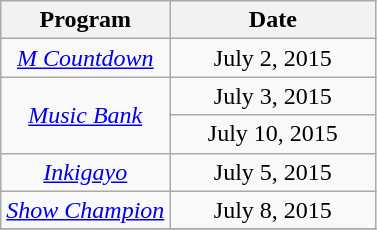<table class="wikitable" style="text-align:center">
<tr>
<th>Program</th>
<th width="130">Date</th>
</tr>
<tr>
<td rowspan="1"><em><a href='#'>M Countdown</a></em></td>
<td>July 2, 2015</td>
</tr>
<tr>
<td rowspan="2"><em><a href='#'>Music Bank</a></em></td>
<td>July 3, 2015</td>
</tr>
<tr>
<td>July 10, 2015</td>
</tr>
<tr>
<td rowspan="1"><em><a href='#'>Inkigayo</a></em></td>
<td>July 5, 2015</td>
</tr>
<tr>
<td rowspan="1"><em><a href='#'>Show Champion</a></em></td>
<td>July 8, 2015</td>
</tr>
<tr>
</tr>
</table>
